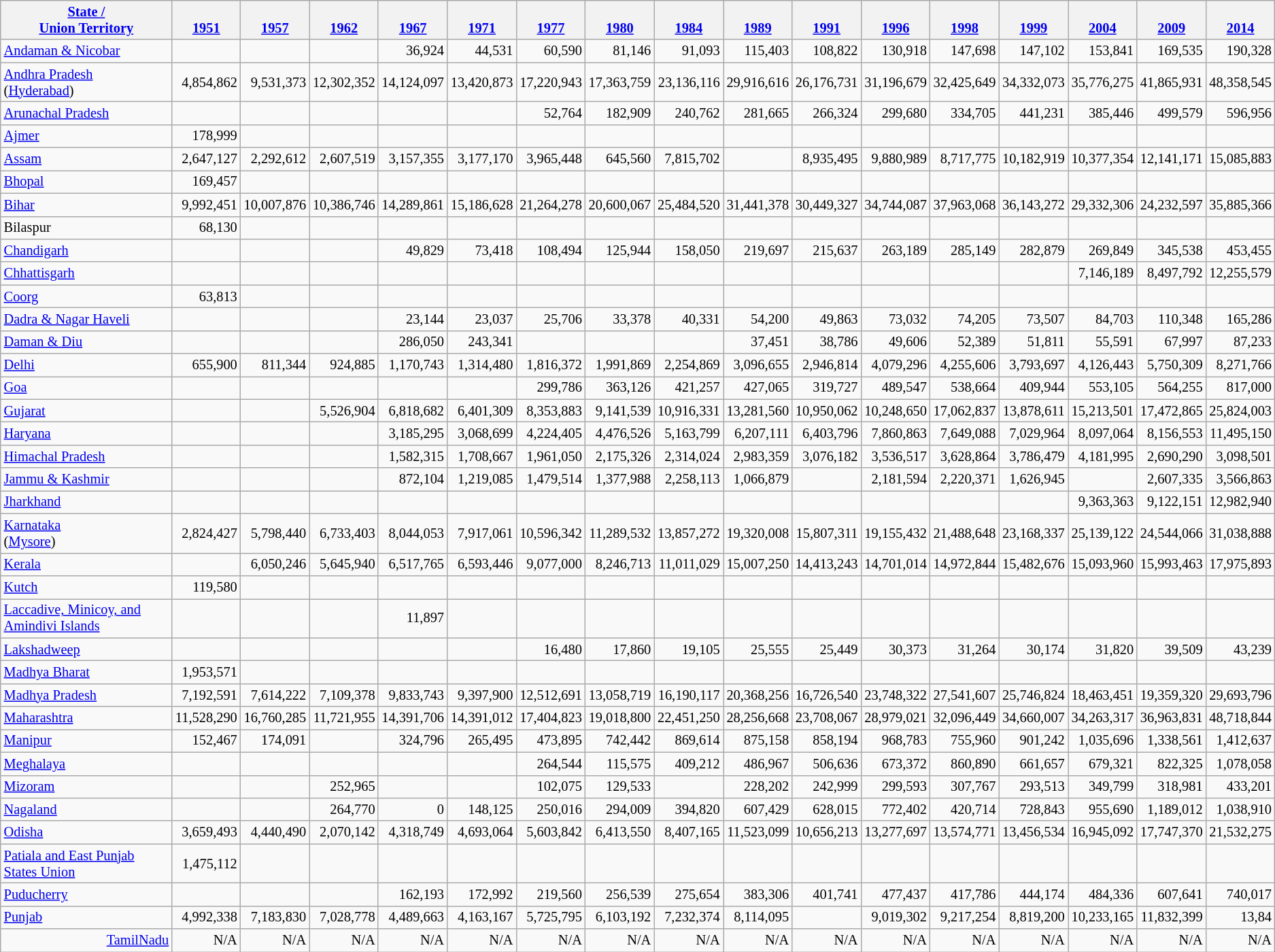<table class="wikitable sortable" border="1" style="text-align:right; font-size: .85em">
<tr>
<th width="200"><a href='#'>State /<br>Union Territory</a><br></th>
<th valign="bottom"><a href='#'>1951</a></th>
<th valign="bottom"><a href='#'>1957</a></th>
<th valign="bottom"><a href='#'>1962</a></th>
<th valign="bottom"><a href='#'>1967</a></th>
<th valign="bottom"><a href='#'>1971</a></th>
<th valign="bottom"><a href='#'>1977</a></th>
<th valign="bottom"><a href='#'>1980</a></th>
<th valign="bottom"><a href='#'>1984</a></th>
<th valign="bottom"><a href='#'>1989</a></th>
<th valign="bottom"><a href='#'>1991</a></th>
<th valign="bottom"><a href='#'>1996</a></th>
<th valign="bottom"><a href='#'>1998</a></th>
<th valign="bottom"><a href='#'>1999</a></th>
<th valign="bottom"><a href='#'>2004</a></th>
<th valign="bottom"><a href='#'>2009</a></th>
<th valign="bottom"><a href='#'>2014</a></th>
</tr>
<tr>
<td align="left"><a href='#'>Andaman & Nicobar</a></td>
<td></td>
<td></td>
<td></td>
<td>36,924</td>
<td>44,531</td>
<td>60,590</td>
<td>81,146</td>
<td>91,093</td>
<td>115,403</td>
<td>108,822</td>
<td>130,918</td>
<td>147,698</td>
<td>147,102</td>
<td>153,841</td>
<td>169,535</td>
<td>190,328</td>
</tr>
<tr>
<td align="left"><a href='#'>Andhra Pradesh</a><br> (<a href='#'>Hyderabad</a>)</td>
<td>4,854,862</td>
<td>9,531,373</td>
<td>12,302,352</td>
<td>14,124,097</td>
<td>13,420,873</td>
<td>17,220,943</td>
<td>17,363,759</td>
<td>23,136,116</td>
<td>29,916,616</td>
<td>26,176,731</td>
<td>31,196,679</td>
<td>32,425,649</td>
<td>34,332,073</td>
<td>35,776,275</td>
<td>41,865,931</td>
<td>48,358,545</td>
</tr>
<tr>
<td align="left"><a href='#'>Arunachal Pradesh</a></td>
<td></td>
<td></td>
<td></td>
<td></td>
<td></td>
<td>52,764</td>
<td>182,909</td>
<td>240,762</td>
<td>281,665</td>
<td>266,324</td>
<td>299,680</td>
<td>334,705</td>
<td>441,231</td>
<td>385,446</td>
<td>499,579</td>
<td>596,956</td>
</tr>
<tr>
<td align="left"><a href='#'>Ajmer</a></td>
<td>178,999</td>
<td></td>
<td></td>
<td></td>
<td></td>
<td></td>
<td></td>
<td></td>
<td></td>
<td></td>
<td></td>
<td></td>
<td></td>
<td></td>
<td></td>
<td></td>
</tr>
<tr>
<td align="left"><a href='#'>Assam</a></td>
<td>2,647,127</td>
<td>2,292,612</td>
<td>2,607,519</td>
<td>3,157,355</td>
<td>3,177,170</td>
<td>3,965,448</td>
<td>645,560</td>
<td>7,815,702</td>
<td></td>
<td>8,935,495</td>
<td>9,880,989</td>
<td>8,717,775</td>
<td>10,182,919</td>
<td>10,377,354</td>
<td>12,141,171</td>
<td>15,085,883</td>
</tr>
<tr>
<td align="left"><a href='#'>Bhopal</a></td>
<td>169,457</td>
<td></td>
<td></td>
<td></td>
<td></td>
<td></td>
<td></td>
<td></td>
<td></td>
<td></td>
<td></td>
<td></td>
<td></td>
<td></td>
<td></td>
<td></td>
</tr>
<tr>
<td align="left"><a href='#'>Bihar</a></td>
<td>9,992,451</td>
<td>10,007,876</td>
<td>10,386,746</td>
<td>14,289,861</td>
<td>15,186,628</td>
<td>21,264,278</td>
<td>20,600,067</td>
<td>25,484,520</td>
<td>31,441,378</td>
<td>30,449,327</td>
<td>34,744,087</td>
<td>37,963,068</td>
<td>36,143,272</td>
<td>29,332,306</td>
<td>24,232,597</td>
<td>35,885,366</td>
</tr>
<tr>
<td align="left">Bilaspur</td>
<td>68,130</td>
<td></td>
<td></td>
<td></td>
<td></td>
<td></td>
<td></td>
<td></td>
<td></td>
<td></td>
<td></td>
<td></td>
<td></td>
<td></td>
<td></td>
<td></td>
</tr>
<tr>
<td align="left"><a href='#'>Chandigarh</a></td>
<td></td>
<td></td>
<td></td>
<td>49,829</td>
<td>73,418</td>
<td>108,494</td>
<td>125,944</td>
<td>158,050</td>
<td>219,697</td>
<td>215,637</td>
<td>263,189</td>
<td>285,149</td>
<td>282,879</td>
<td>269,849</td>
<td>345,538</td>
<td>453,455</td>
</tr>
<tr>
<td align="left"><a href='#'>Chhattisgarh</a></td>
<td></td>
<td></td>
<td></td>
<td></td>
<td></td>
<td></td>
<td></td>
<td></td>
<td></td>
<td></td>
<td></td>
<td></td>
<td></td>
<td>7,146,189</td>
<td>8,497,792</td>
<td>12,255,579</td>
</tr>
<tr>
<td align="left"><a href='#'>Coorg</a></td>
<td>63,813</td>
<td></td>
<td></td>
<td></td>
<td></td>
<td></td>
<td></td>
<td></td>
<td></td>
<td></td>
<td></td>
<td></td>
<td></td>
<td></td>
<td></td>
<td></td>
</tr>
<tr>
<td align="left"><a href='#'>Dadra & Nagar Haveli</a></td>
<td></td>
<td></td>
<td></td>
<td>23,144</td>
<td>23,037</td>
<td>25,706</td>
<td>33,378</td>
<td>40,331</td>
<td>54,200</td>
<td>49,863</td>
<td>73,032</td>
<td>74,205</td>
<td>73,507</td>
<td>84,703</td>
<td>110,348</td>
<td>165,286</td>
</tr>
<tr>
<td align="left"><a href='#'>Daman & Diu</a></td>
<td></td>
<td></td>
<td></td>
<td>286,050</td>
<td>243,341</td>
<td></td>
<td></td>
<td></td>
<td>37,451</td>
<td>38,786</td>
<td>49,606</td>
<td>52,389</td>
<td>51,811</td>
<td>55,591</td>
<td>67,997</td>
<td>87,233</td>
</tr>
<tr>
<td align="left"><a href='#'>Delhi</a></td>
<td>655,900</td>
<td>811,344</td>
<td>924,885</td>
<td>1,170,743</td>
<td>1,314,480</td>
<td>1,816,372</td>
<td>1,991,869</td>
<td>2,254,869</td>
<td>3,096,655</td>
<td>2,946,814</td>
<td>4,079,296</td>
<td>4,255,606</td>
<td>3,793,697</td>
<td>4,126,443</td>
<td>5,750,309</td>
<td>8,271,766</td>
</tr>
<tr>
<td align="left"><a href='#'>Goa</a></td>
<td></td>
<td></td>
<td></td>
<td></td>
<td></td>
<td>299,786</td>
<td>363,126</td>
<td>421,257</td>
<td>427,065</td>
<td>319,727</td>
<td>489,547</td>
<td>538,664</td>
<td>409,944</td>
<td>553,105</td>
<td>564,255</td>
<td>817,000</td>
</tr>
<tr>
<td align="left"><a href='#'>Gujarat</a></td>
<td></td>
<td></td>
<td>5,526,904</td>
<td>6,818,682</td>
<td>6,401,309</td>
<td>8,353,883</td>
<td>9,141,539</td>
<td>10,916,331</td>
<td>13,281,560</td>
<td>10,950,062</td>
<td>10,248,650</td>
<td>17,062,837</td>
<td>13,878,611</td>
<td>15,213,501</td>
<td>17,472,865</td>
<td>25,824,003</td>
</tr>
<tr>
<td align="left"><a href='#'>Haryana</a></td>
<td></td>
<td></td>
<td></td>
<td>3,185,295</td>
<td>3,068,699</td>
<td>4,224,405</td>
<td>4,476,526</td>
<td>5,163,799</td>
<td>6,207,111</td>
<td>6,403,796</td>
<td>7,860,863</td>
<td>7,649,088</td>
<td>7,029,964</td>
<td>8,097,064</td>
<td>8,156,553</td>
<td>11,495,150</td>
</tr>
<tr>
<td align="left"><a href='#'>Himachal Pradesh</a></td>
<td></td>
<td></td>
<td></td>
<td>1,582,315</td>
<td>1,708,667</td>
<td>1,961,050</td>
<td>2,175,326</td>
<td>2,314,024</td>
<td>2,983,359</td>
<td>3,076,182</td>
<td>3,536,517</td>
<td>3,628,864</td>
<td>3,786,479</td>
<td>4,181,995</td>
<td>2,690,290</td>
<td>3,098,501</td>
</tr>
<tr>
<td align="left"><a href='#'>Jammu & Kashmir</a></td>
<td></td>
<td></td>
<td></td>
<td>872,104</td>
<td>1,219,085</td>
<td>1,479,514</td>
<td>1,377,988</td>
<td>2,258,113</td>
<td>1,066,879</td>
<td></td>
<td>2,181,594</td>
<td>2,220,371</td>
<td>1,626,945</td>
<td></td>
<td>2,607,335</td>
<td>3,566,863</td>
</tr>
<tr>
<td align="left"><a href='#'>Jharkhand</a></td>
<td></td>
<td></td>
<td></td>
<td></td>
<td></td>
<td></td>
<td></td>
<td></td>
<td></td>
<td></td>
<td></td>
<td></td>
<td></td>
<td>9,363,363</td>
<td>9,122,151</td>
<td>12,982,940</td>
</tr>
<tr>
<td align="left"><a href='#'>Karnataka</a><br> (<a href='#'>Mysore</a>)</td>
<td>2,824,427</td>
<td>5,798,440</td>
<td>6,733,403</td>
<td>8,044,053</td>
<td>7,917,061</td>
<td>10,596,342</td>
<td>11,289,532</td>
<td>13,857,272</td>
<td>19,320,008</td>
<td>15,807,311</td>
<td>19,155,432</td>
<td>21,488,648</td>
<td>23,168,337</td>
<td>25,139,122</td>
<td>24,544,066</td>
<td>31,038,888</td>
</tr>
<tr>
<td align="left"><a href='#'>Kerala</a></td>
<td></td>
<td>6,050,246</td>
<td>5,645,940</td>
<td>6,517,765</td>
<td>6,593,446</td>
<td>9,077,000</td>
<td>8,246,713</td>
<td>11,011,029</td>
<td>15,007,250</td>
<td>14,413,243</td>
<td>14,701,014</td>
<td>14,972,844</td>
<td>15,482,676</td>
<td>15,093,960</td>
<td>15,993,463</td>
<td>17,975,893</td>
</tr>
<tr>
<td align="left"><a href='#'>Kutch</a></td>
<td>119,580</td>
<td></td>
<td></td>
<td></td>
<td></td>
<td></td>
<td></td>
<td></td>
<td></td>
<td></td>
<td></td>
<td></td>
<td></td>
<td></td>
<td></td>
<td></td>
</tr>
<tr>
<td align="left"><a href='#'>Laccadive, Minicoy, and Amindivi Islands</a></td>
<td></td>
<td></td>
<td></td>
<td>11,897</td>
<td></td>
<td></td>
<td></td>
<td></td>
<td></td>
<td></td>
<td></td>
<td></td>
<td></td>
<td></td>
<td></td>
<td></td>
</tr>
<tr>
<td align="left"><a href='#'>Lakshadweep</a></td>
<td></td>
<td></td>
<td></td>
<td></td>
<td></td>
<td>16,480</td>
<td>17,860</td>
<td>19,105</td>
<td>25,555</td>
<td>25,449</td>
<td>30,373</td>
<td>31,264</td>
<td>30,174</td>
<td>31,820</td>
<td>39,509</td>
<td>43,239</td>
</tr>
<tr>
<td align="left"><a href='#'>Madhya Bharat</a></td>
<td>1,953,571</td>
<td></td>
<td></td>
<td></td>
<td></td>
<td></td>
<td></td>
<td></td>
<td></td>
<td></td>
<td></td>
<td></td>
<td></td>
<td></td>
<td></td>
<td></td>
</tr>
<tr>
<td align="left"><a href='#'>Madhya Pradesh</a></td>
<td>7,192,591</td>
<td>7,614,222</td>
<td>7,109,378</td>
<td>9,833,743</td>
<td>9,397,900</td>
<td>12,512,691</td>
<td>13,058,719</td>
<td>16,190,117</td>
<td>20,368,256</td>
<td>16,726,540</td>
<td>23,748,322</td>
<td>27,541,607</td>
<td>25,746,824</td>
<td>18,463,451</td>
<td>19,359,320</td>
<td>29,693,796</td>
</tr>
<tr>
<td align="left"><a href='#'>Maharashtra</a></td>
<td>11,528,290</td>
<td>16,760,285</td>
<td>11,721,955</td>
<td>14,391,706</td>
<td>14,391,012</td>
<td>17,404,823</td>
<td>19,018,800</td>
<td>22,451,250</td>
<td>28,256,668</td>
<td>23,708,067</td>
<td>28,979,021</td>
<td>32,096,449</td>
<td>34,660,007</td>
<td>34,263,317</td>
<td>36,963,831</td>
<td>48,718,844</td>
</tr>
<tr>
<td align="left"><a href='#'>Manipur</a></td>
<td>152,467</td>
<td>174,091</td>
<td></td>
<td>324,796</td>
<td>265,495</td>
<td>473,895</td>
<td>742,442</td>
<td>869,614</td>
<td>875,158</td>
<td>858,194</td>
<td>968,783</td>
<td>755,960</td>
<td>901,242</td>
<td>1,035,696</td>
<td>1,338,561</td>
<td>1,412,637</td>
</tr>
<tr>
<td align="left"><a href='#'>Meghalaya</a></td>
<td></td>
<td></td>
<td></td>
<td></td>
<td></td>
<td>264,544</td>
<td>115,575</td>
<td>409,212</td>
<td>486,967</td>
<td>506,636</td>
<td>673,372</td>
<td>860,890</td>
<td>661,657</td>
<td>679,321</td>
<td>822,325</td>
<td>1,078,058</td>
</tr>
<tr>
<td align="left"><a href='#'>Mizoram</a></td>
<td></td>
<td></td>
<td>252,965</td>
<td></td>
<td></td>
<td>102,075</td>
<td>129,533</td>
<td></td>
<td>228,202</td>
<td>242,999</td>
<td>299,593</td>
<td>307,767</td>
<td>293,513</td>
<td>349,799</td>
<td>318,981</td>
<td>433,201</td>
</tr>
<tr>
<td align="left"><a href='#'>Nagaland</a></td>
<td></td>
<td></td>
<td>264,770</td>
<td>0</td>
<td>148,125</td>
<td>250,016</td>
<td>294,009</td>
<td>394,820</td>
<td>607,429</td>
<td>628,015</td>
<td>772,402</td>
<td>420,714</td>
<td>728,843</td>
<td>955,690</td>
<td>1,189,012</td>
<td>1,038,910</td>
</tr>
<tr>
<td align="left"><a href='#'>Odisha</a></td>
<td>3,659,493</td>
<td>4,440,490</td>
<td>2,070,142</td>
<td>4,318,749</td>
<td>4,693,064</td>
<td>5,603,842</td>
<td>6,413,550</td>
<td>8,407,165</td>
<td>11,523,099</td>
<td>10,656,213</td>
<td>13,277,697</td>
<td>13,574,771</td>
<td>13,456,534</td>
<td>16,945,092</td>
<td>17,747,370</td>
<td>21,532,275</td>
</tr>
<tr>
<td align="left"><a href='#'>Patiala and East Punjab States Union</a></td>
<td>1,475,112</td>
<td></td>
<td></td>
<td></td>
<td></td>
<td></td>
<td></td>
<td></td>
<td></td>
<td></td>
<td></td>
<td></td>
<td></td>
<td></td>
<td></td>
<td></td>
</tr>
<tr>
<td align="left"><a href='#'>Puducherry</a></td>
<td></td>
<td></td>
<td></td>
<td>162,193</td>
<td>172,992</td>
<td>219,560</td>
<td>256,539</td>
<td>275,654</td>
<td>383,306</td>
<td>401,741</td>
<td>477,437</td>
<td>417,786</td>
<td>444,174</td>
<td>484,336</td>
<td>607,641</td>
<td>740,017</td>
</tr>
<tr>
<td align="left"><a href='#'>Punjab</a></td>
<td>4,992,338</td>
<td>7,183,830</td>
<td>7,028,778</td>
<td>4,489,663</td>
<td>4,163,167</td>
<td>5,725,795</td>
<td>6,103,192</td>
<td>7,232,374</td>
<td>8,114,095</td>
<td></td>
<td>9,019,302</td>
<td>9,217,254</td>
<td>8,819,200</td>
<td>10,233,165</td>
<td>11,832,399</td>
<td>13,84</td>
</tr>
<tr>
<td><a href='#'>TamilNadu</a></td>
<td>N/A</td>
<td>N/A</td>
<td>N/A</td>
<td>N/A</td>
<td>N/A</td>
<td>N/A</td>
<td>N/A</td>
<td>N/A</td>
<td>N/A</td>
<td>N/A</td>
<td>N/A</td>
<td>N/A</td>
<td>N/A</td>
<td>N/A</td>
<td>N/A</td>
<td>N/A</td>
</tr>
</table>
